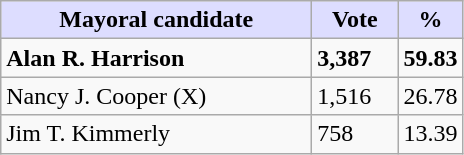<table class="wikitable">
<tr>
<th style="background:#ddf;" width="200px">Mayoral candidate</th>
<th style="background:#ddf;" width="50px">Vote</th>
<th style="background:#ddf;" width="30px">%</th>
</tr>
<tr>
<td><strong>Alan R. Harrison</strong></td>
<td><strong>3,387</strong></td>
<td><strong>59.83</strong></td>
</tr>
<tr>
<td>Nancy J. Cooper (X)</td>
<td>1,516</td>
<td>26.78</td>
</tr>
<tr>
<td>Jim T. Kimmerly</td>
<td>758</td>
<td>13.39</td>
</tr>
</table>
